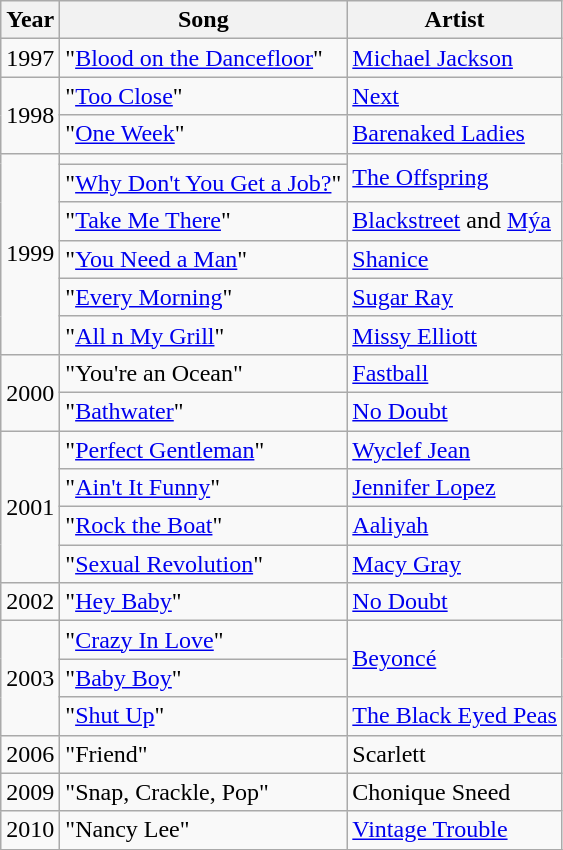<table class="wikitable">
<tr>
<th>Year</th>
<th>Song</th>
<th>Artist</th>
</tr>
<tr>
<td>1997</td>
<td>"<a href='#'>Blood on the Dancefloor</a>"</td>
<td><a href='#'>Michael Jackson</a></td>
</tr>
<tr>
<td rowspan="2">1998</td>
<td>"<a href='#'>Too Close</a>"</td>
<td><a href='#'>Next</a></td>
</tr>
<tr>
<td>"<a href='#'>One Week</a>"</td>
<td><a href='#'>Barenaked Ladies</a></td>
</tr>
<tr>
<td rowspan="6">1999</td>
<td></td>
<td rowspan=2><a href='#'>The Offspring</a></td>
</tr>
<tr>
<td>"<a href='#'>Why Don't You Get a Job?</a>"</td>
</tr>
<tr>
<td>"<a href='#'>Take Me There</a>"</td>
<td><a href='#'>Blackstreet</a> and <a href='#'>Mýa</a></td>
</tr>
<tr>
<td>"<a href='#'>You Need a Man</a>"</td>
<td><a href='#'>Shanice</a></td>
</tr>
<tr>
<td>"<a href='#'>Every Morning</a>"</td>
<td><a href='#'>Sugar Ray</a></td>
</tr>
<tr>
<td>"<a href='#'>All n My Grill</a>"</td>
<td><a href='#'>Missy Elliott</a></td>
</tr>
<tr>
<td rowspan="2">2000</td>
<td>"You're an Ocean"</td>
<td><a href='#'>Fastball</a></td>
</tr>
<tr>
<td>"<a href='#'>Bathwater</a>"</td>
<td><a href='#'>No Doubt</a></td>
</tr>
<tr>
<td rowspan="4">2001</td>
<td>"<a href='#'>Perfect Gentleman</a>"</td>
<td><a href='#'>Wyclef Jean</a></td>
</tr>
<tr>
<td>"<a href='#'>Ain't It Funny</a>"</td>
<td><a href='#'>Jennifer Lopez</a></td>
</tr>
<tr>
<td>"<a href='#'>Rock the Boat</a>"</td>
<td><a href='#'>Aaliyah</a></td>
</tr>
<tr>
<td>"<a href='#'>Sexual Revolution</a>"</td>
<td><a href='#'>Macy Gray</a></td>
</tr>
<tr>
<td>2002</td>
<td>"<a href='#'>Hey Baby</a>"</td>
<td><a href='#'>No Doubt</a></td>
</tr>
<tr>
<td rowspan="3">2003</td>
<td>"<a href='#'>Crazy In Love</a>"</td>
<td rowspan=2><a href='#'>Beyoncé</a></td>
</tr>
<tr>
<td>"<a href='#'>Baby Boy</a>"</td>
</tr>
<tr>
<td>"<a href='#'>Shut Up</a>"</td>
<td><a href='#'>The Black Eyed Peas</a></td>
</tr>
<tr>
<td>2006</td>
<td>"Friend"</td>
<td>Scarlett</td>
</tr>
<tr>
<td>2009</td>
<td>"Snap, Crackle, Pop"</td>
<td>Chonique Sneed</td>
</tr>
<tr>
<td>2010</td>
<td>"Nancy Lee"</td>
<td><a href='#'>Vintage Trouble</a></td>
</tr>
<tr>
</tr>
</table>
